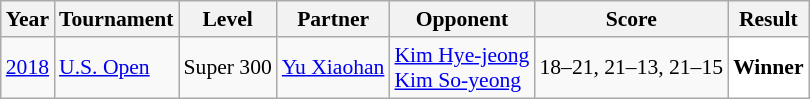<table class="sortable wikitable" style="font-size: 90%;">
<tr>
<th>Year</th>
<th>Tournament</th>
<th>Level</th>
<th>Partner</th>
<th>Opponent</th>
<th>Score</th>
<th>Result</th>
</tr>
<tr>
<td align="center"><a href='#'>2018</a></td>
<td align="left"><a href='#'>U.S. Open</a></td>
<td align="left">Super 300</td>
<td align="left"> <a href='#'>Yu Xiaohan</a></td>
<td align="left"> <a href='#'>Kim Hye-jeong</a> <br>  <a href='#'>Kim So-yeong</a></td>
<td align="left">18–21, 21–13, 21–15</td>
<td style="text-align:left; background:white"> <strong>Winner</strong></td>
</tr>
</table>
